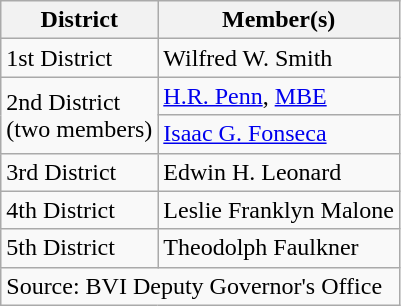<table class="wikitable">
<tr>
<th>District</th>
<th>Member(s)</th>
</tr>
<tr>
<td>1st District</td>
<td>Wilfred W. Smith</td>
</tr>
<tr>
<td rowspan="2">2nd District<br>(two members)</td>
<td><a href='#'>H.R. Penn</a>, <a href='#'>MBE</a></td>
</tr>
<tr>
<td><a href='#'>Isaac G. Fonseca</a></td>
</tr>
<tr>
<td>3rd District</td>
<td>Edwin H. Leonard</td>
</tr>
<tr>
<td>4th District</td>
<td>Leslie Franklyn Malone</td>
</tr>
<tr>
<td>5th District</td>
<td>Theodolph Faulkner</td>
</tr>
<tr>
<td colspan=2>Source: BVI Deputy Governor's Office</td>
</tr>
</table>
